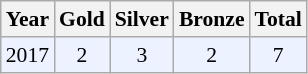<table class="sortable wikitable" style="font-size: 90%;">
<tr>
<th>Year</th>
<th>Gold</th>
<th>Silver</th>
<th>Bronze</th>
<th>Total</th>
</tr>
<tr style="background:#ECF2FF">
<td align="center">2017</td>
<td align="center">2</td>
<td align="center">3</td>
<td align="center">2</td>
<td align="center">7</td>
</tr>
</table>
